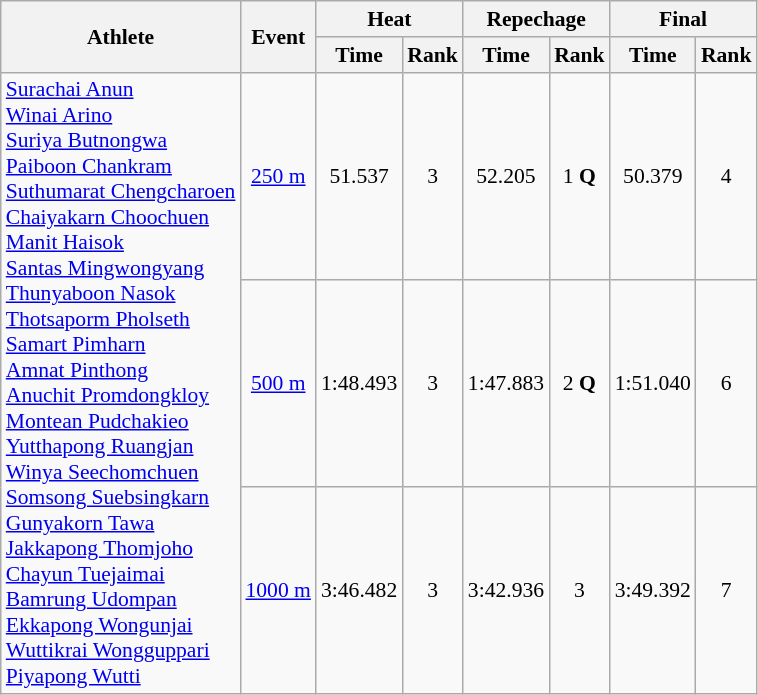<table class="wikitable" style="text-align:center; font-size:90%">
<tr>
<th rowspan="2">Athlete</th>
<th rowspan="2">Event</th>
<th colspan="2">Heat</th>
<th colspan="2">Repechage</th>
<th colspan="2">Final</th>
</tr>
<tr>
<th>Time</th>
<th>Rank</th>
<th>Time</th>
<th>Rank</th>
<th>Time</th>
<th>Rank</th>
</tr>
<tr>
<td rowspan=3 align="left"><a href='#'>Surachai Anun</a><br><a href='#'>Winai Arino</a><br><a href='#'>Suriya Butnongwa</a><br><a href='#'>Paiboon Chankram</a><br><a href='#'>Suthumarat Chengcharoen</a><br><a href='#'>Chaiyakarn Choochuen</a><br><a href='#'>Manit Haisok</a><br><a href='#'>Santas Mingwongyang</a><br><a href='#'>Thunyaboon Nasok</a><br><a href='#'>Thotsaporm Pholseth</a><br><a href='#'>Samart Pimharn</a><br><a href='#'>Amnat Pinthong</a><br><a href='#'>Anuchit Promdongkloy</a><br><a href='#'>Montean Pudchakieo</a><br><a href='#'>Yutthapong Ruangjan</a><br><a href='#'>Winya Seechomchuen</a><br><a href='#'>Somsong Suebsingkarn</a><br><a href='#'>Gunyakorn Tawa</a><br><a href='#'>Jakkapong Thomjoho</a><br><a href='#'>Chayun Tuejaimai</a><br><a href='#'>Bamrung Udompan</a><br><a href='#'>Ekkapong Wongunjai</a><br><a href='#'>Wuttikrai Wongguppari</a><br><a href='#'>Piyapong Wutti</a></td>
<td><a href='#'>250 m</a></td>
<td>51.537</td>
<td>3</td>
<td>52.205</td>
<td>1 <strong>Q</strong></td>
<td>50.379</td>
<td>4</td>
</tr>
<tr>
<td><a href='#'>500 m</a></td>
<td>1:48.493</td>
<td>3</td>
<td>1:47.883</td>
<td>2 <strong>Q</strong></td>
<td>1:51.040</td>
<td>6</td>
</tr>
<tr>
<td><a href='#'>1000 m</a></td>
<td>3:46.482</td>
<td>3</td>
<td>3:42.936</td>
<td>3</td>
<td>3:49.392</td>
<td>7</td>
</tr>
</table>
